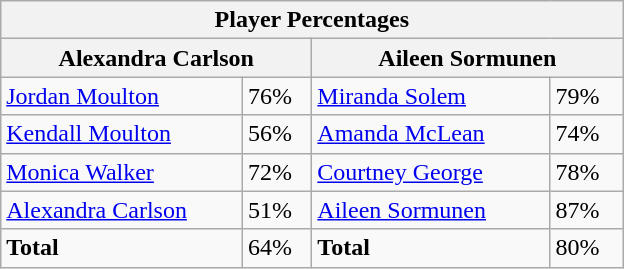<table class="wikitable">
<tr>
<th colspan=4 width=400>Player Percentages</th>
</tr>
<tr>
<th colspan=2 width=200> Alexandra Carlson</th>
<th colspan=2 width=200> Aileen Sormunen</th>
</tr>
<tr>
<td><a href='#'>Jordan Moulton</a></td>
<td>76%</td>
<td><a href='#'>Miranda Solem</a></td>
<td>79%</td>
</tr>
<tr>
<td><a href='#'>Kendall Moulton</a></td>
<td>56%</td>
<td><a href='#'>Amanda McLean</a></td>
<td>74%</td>
</tr>
<tr>
<td><a href='#'>Monica Walker</a></td>
<td>72%</td>
<td><a href='#'>Courtney George</a></td>
<td>78%</td>
</tr>
<tr>
<td><a href='#'>Alexandra Carlson</a></td>
<td>51%</td>
<td><a href='#'>Aileen Sormunen</a></td>
<td>87%</td>
</tr>
<tr>
<td><strong>Total</strong></td>
<td>64%</td>
<td><strong>Total</strong></td>
<td>80%</td>
</tr>
</table>
